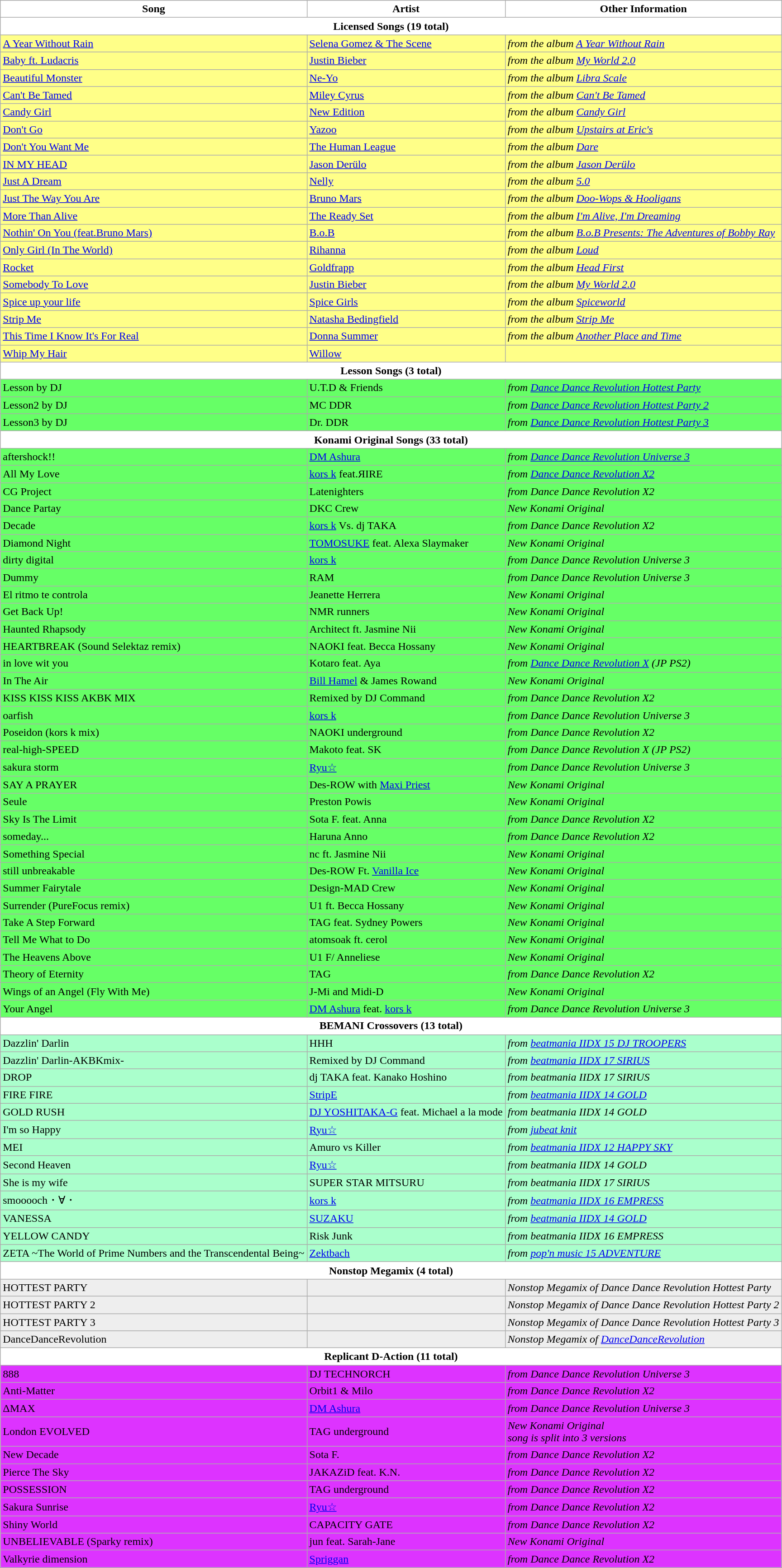<table class="wikitable">
<tr>
<th style="background:#ffffff;">Song</th>
<th style="background:#ffffff;">Artist</th>
<th style="background:#ffffff;">Other Information</th>
</tr>
<tr>
<th colspan="3" style="background:#ffffff;">Licensed Songs (19 total)</th>
</tr>
<tr style="background:#ffff88;">
<td><a href='#'>A Year Without Rain</a> </td>
<td><a href='#'>Selena Gomez & The Scene</a></td>
<td><em>from the album <a href='#'>A Year Without Rain</a></em></td>
</tr>
<tr style="background:#ffff88;">
<td><a href='#'>Baby ft. Ludacris</a> </td>
<td><a href='#'>Justin Bieber</a></td>
<td><em>from the album <a href='#'>My World 2.0</a></em></td>
</tr>
<tr style="background:#ffff88;">
<td><a href='#'>Beautiful Monster</a> </td>
<td><a href='#'>Ne-Yo</a></td>
<td><em>from the album <a href='#'>Libra Scale</a></em></td>
</tr>
<tr style="background:#ffff88;">
<td><a href='#'>Can't Be Tamed</a> </td>
<td><a href='#'>Miley Cyrus</a></td>
<td><em>from the album <a href='#'>Can't Be Tamed</a></em></td>
</tr>
<tr style="background:#ffff88;">
<td><a href='#'>Candy Girl</a> </td>
<td><a href='#'>New Edition</a></td>
<td><em>from the album <a href='#'>Candy Girl</a></em></td>
</tr>
<tr style="background:#ffff88;">
<td><a href='#'>Don't Go</a> </td>
<td><a href='#'>Yazoo</a></td>
<td><em>from the album <a href='#'>Upstairs at Eric's</a></em></td>
</tr>
<tr style="background:#ffff88;">
<td><a href='#'>Don't You Want Me</a> </td>
<td><a href='#'>The Human League</a></td>
<td><em>from the album <a href='#'>Dare</a></em></td>
</tr>
<tr style="background:#ffff88;">
<td><a href='#'>IN MY HEAD</a> </td>
<td><a href='#'>Jason Derülo</a></td>
<td><em>from the album <a href='#'>Jason Derülo</a></em></td>
</tr>
<tr style="background:#ffff88;">
<td><a href='#'>Just A Dream</a> </td>
<td><a href='#'>Nelly</a></td>
<td><em>from the album <a href='#'>5.0</a></em></td>
</tr>
<tr style="background:#ffff88;">
<td><a href='#'>Just The Way You Are</a> </td>
<td><a href='#'>Bruno Mars</a></td>
<td><em>from the album <a href='#'>Doo-Wops & Hooligans</a></em></td>
</tr>
<tr style="background:#ffff88;">
<td><a href='#'>More Than Alive</a> </td>
<td><a href='#'>The Ready Set</a></td>
<td><em>from the album <a href='#'>I'm Alive, I'm Dreaming</a></em></td>
</tr>
<tr style="background:#ffff88;">
<td><a href='#'>Nothin' On You (feat.Bruno Mars)</a> </td>
<td><a href='#'>B.o.B</a></td>
<td><em>from the album <a href='#'>B.o.B Presents: The Adventures of Bobby Ray</a></em></td>
</tr>
<tr style="background:#ffff88;">
<td><a href='#'>Only Girl (In The World)</a> </td>
<td><a href='#'>Rihanna</a></td>
<td><em>from the album <a href='#'>Loud</a></em></td>
</tr>
<tr style="background:#ffff88;">
<td><a href='#'>Rocket</a> </td>
<td><a href='#'>Goldfrapp</a></td>
<td><em>from the album <a href='#'>Head First</a></em></td>
</tr>
<tr style="background:#ffff88;">
<td><a href='#'>Somebody To Love</a> </td>
<td><a href='#'>Justin Bieber</a></td>
<td><em>from the album <a href='#'>My World 2.0</a></em></td>
</tr>
<tr style="background:#ffff88;">
<td><a href='#'>Spice up your life</a> </td>
<td><a href='#'>Spice Girls</a></td>
<td><em>from the album <a href='#'>Spiceworld</a></em></td>
</tr>
<tr style="background:#ffff88;">
<td><a href='#'>Strip Me</a> </td>
<td><a href='#'>Natasha Bedingfield</a></td>
<td><em>from the album <a href='#'>Strip Me</a></em></td>
</tr>
<tr style="background:#ffff88;">
<td><a href='#'>This Time I Know It's For Real</a></td>
<td><a href='#'>Donna Summer</a></td>
<td><em>from the album <a href='#'>Another Place and Time</a></em></td>
</tr>
<tr style="background:#ffff88;">
<td><a href='#'>Whip My Hair</a> </td>
<td><a href='#'>Willow</a></td>
<td></td>
</tr>
<tr>
<th colspan="3" style="background:#ffffff;">Lesson Songs (3 total)</th>
</tr>
<tr style="background:#66ff66;">
<td>Lesson by DJ</td>
<td>U.T.D & Friends</td>
<td><em>from <a href='#'>Dance Dance Revolution Hottest Party</a></em></td>
</tr>
<tr style="background:#66ff66;">
<td>Lesson2 by DJ</td>
<td>MC DDR</td>
<td><em>from <a href='#'>Dance Dance Revolution Hottest Party 2</a></em></td>
</tr>
<tr style="background:#66ff66;">
<td>Lesson3 by DJ</td>
<td>Dr. DDR</td>
<td><em>from <a href='#'>Dance Dance Revolution Hottest Party 3</a></em></td>
</tr>
<tr>
<th colspan="3" style="background:#ffffff;">Konami Original Songs (33 total)</th>
</tr>
<tr style="background:#66ff66;">
<td>aftershock!! </td>
<td><a href='#'>DM Ashura</a></td>
<td><em>from <a href='#'>Dance Dance Revolution Universe 3</a></em></td>
</tr>
<tr style="background:#66ff66;">
<td>All My Love </td>
<td><a href='#'>kors k</a> feat.ЯIRE</td>
<td><em>from <a href='#'>Dance Dance Revolution X2</a></em></td>
</tr>
<tr style="background:#66ff66;">
<td>CG Project </td>
<td>Latenighters</td>
<td><em>from Dance Dance Revolution X2</em></td>
</tr>
<tr style="background:#66ff66;">
<td>Dance Partay </td>
<td>DKC Crew</td>
<td><em>New Konami Original</em></td>
</tr>
<tr style="background:#66ff66;">
<td>Decade  </td>
<td><a href='#'>kors k</a> Vs. dj TAKA</td>
<td><em>from Dance Dance Revolution X2</em></td>
</tr>
<tr style="background:#66ff66;">
<td>Diamond Night </td>
<td><a href='#'>TOMOSUKE</a> feat. Alexa Slaymaker</td>
<td><em>New Konami Original</em></td>
</tr>
<tr style="background:#66ff66;">
<td>dirty digital </td>
<td><a href='#'>kors k</a></td>
<td><em>from Dance Dance Revolution Universe 3</em></td>
</tr>
<tr style="background:#66ff66;">
<td>Dummy </td>
<td>RAM</td>
<td><em>from Dance Dance Revolution Universe 3</em></td>
</tr>
<tr style="background:#66ff66;">
<td>El ritmo te controla </td>
<td>Jeanette Herrera</td>
<td><em>New Konami Original</em></td>
</tr>
<tr style="background:#66ff66;">
<td>Get Back Up!</td>
<td>NMR runners</td>
<td><em>New Konami Original</em></td>
</tr>
<tr style="background:#66ff66;">
<td>Haunted Rhapsody</td>
<td>Architect ft. Jasmine Nii</td>
<td><em>New Konami Original</em></td>
</tr>
<tr style="background:#66ff66;">
<td>HEARTBREAK (Sound Selektaz remix)</td>
<td>NAOKI feat. Becca Hossany</td>
<td><em>New Konami Original</em></td>
</tr>
<tr style="background:#66ff66;">
<td>in love wit you </td>
<td>Kotaro feat. Aya</td>
<td><em>from <a href='#'>Dance Dance Revolution X</a> (JP PS2)</em></td>
</tr>
<tr style="background:#66ff66;">
<td>In The Air </td>
<td><a href='#'>Bill Hamel</a> & James Rowand</td>
<td><em>New Konami Original</em></td>
</tr>
<tr style="background:#66ff66;">
<td>KISS KISS KISS AKBK MIX </td>
<td>Remixed by DJ Command</td>
<td><em>from Dance Dance Revolution X2</em></td>
</tr>
<tr style="background:#66ff66;">
<td>oarfish </td>
<td><a href='#'>kors k</a></td>
<td><em>from Dance Dance Revolution Universe 3</em></td>
</tr>
<tr style="background:#66ff66;">
<td>Poseidon (kors k mix) </td>
<td>NAOKI underground</td>
<td><em>from Dance Dance Revolution X2</em></td>
</tr>
<tr style="background:#66ff66;">
<td>real-high-SPEED </td>
<td>Makoto feat. SK</td>
<td><em>from Dance Dance Revolution X (JP PS2)</em></td>
</tr>
<tr style="background:#66ff66;">
<td>sakura storm  </td>
<td><a href='#'>Ryu☆</a></td>
<td><em>from Dance Dance Revolution Universe 3</em></td>
</tr>
<tr style="background:#66ff66;">
<td>SAY A PRAYER</td>
<td>Des-ROW with <a href='#'>Maxi Priest</a></td>
<td><em>New Konami Original</em></td>
</tr>
<tr style="background:#66ff66;">
<td>Seule </td>
<td>Preston Powis</td>
<td><em>New Konami Original</em></td>
</tr>
<tr style="background:#66ff66;">
<td>Sky Is The Limit  </td>
<td>Sota F. feat. Anna</td>
<td><em>from Dance Dance Revolution X2</em></td>
</tr>
<tr style="background:#66ff66;">
<td>someday... </td>
<td>Haruna Anno</td>
<td><em>from Dance Dance Revolution X2</em></td>
</tr>
<tr style="background:#66ff66;">
<td>Something Special</td>
<td>nc ft. Jasmine Nii</td>
<td><em>New Konami Original</em></td>
</tr>
<tr style="background:#66ff66;">
<td>still unbreakable</td>
<td>Des-ROW Ft. <a href='#'>Vanilla Ice</a></td>
<td><em>New Konami Original</em></td>
</tr>
<tr style="background:#66ff66;">
<td>Summer Fairytale </td>
<td>Design-MAD Crew</td>
<td><em>New Konami Original</em></td>
</tr>
<tr style="background:#66ff66;">
<td>Surrender (PureFocus remix) </td>
<td>U1 ft. Becca Hossany</td>
<td><em>New Konami Original</em></td>
</tr>
<tr style="background:#66ff66;">
<td>Take A Step Forward</td>
<td>TAG feat. Sydney Powers</td>
<td><em>New Konami Original</em></td>
</tr>
<tr style="background:#66ff66;">
<td>Tell Me What to Do </td>
<td>atomsoak ft. cerol</td>
<td><em>New Konami Original</em></td>
</tr>
<tr style="background:#66ff66;">
<td>The Heavens Above</td>
<td>U1 F/ Anneliese</td>
<td><em>New Konami Original</em></td>
</tr>
<tr style="background:#66ff66;">
<td>Theory of Eternity </td>
<td>TAG</td>
<td><em>from Dance Dance Revolution X2</em></td>
</tr>
<tr style="background:#66ff66;">
<td>Wings of an Angel (Fly With Me) </td>
<td>J-Mi and Midi-D</td>
<td><em>New Konami Original</em></td>
</tr>
<tr style="background:#66ff66;">
<td>Your Angel </td>
<td><a href='#'>DM Ashura</a> feat. <a href='#'>kors k</a></td>
<td><em>from Dance Dance Revolution Universe 3</em></td>
</tr>
<tr>
<th colspan="3" style="background:#ffffff;">BEMANI Crossovers (13 total)</th>
</tr>
<tr style="background:#aaffcc;">
<td>Dazzlin' Darlin </td>
<td>HHH</td>
<td><em>from <a href='#'>beatmania IIDX 15 DJ TROOPERS</a></em></td>
</tr>
<tr style="background:#aaffcc;">
<td>Dazzlin' Darlin-AKBKmix- </td>
<td>Remixed by DJ Command</td>
<td><em>from <a href='#'>beatmania IIDX 17 SIRIUS</a></em></td>
</tr>
<tr style="background:#aaffcc;">
<td>DROP </td>
<td>dj TAKA feat. Kanako Hoshino</td>
<td><em>from beatmania IIDX 17 SIRIUS</em></td>
</tr>
<tr style="background:#aaffcc;">
<td>FIRE FIRE </td>
<td><a href='#'>StripE</a></td>
<td><em>from <a href='#'>beatmania IIDX 14 GOLD</a></em></td>
</tr>
<tr style="background:#aaffcc;">
<td>GOLD RUSH  </td>
<td><a href='#'>DJ YOSHITAKA-G</a> feat. Michael a la mode</td>
<td><em>from beatmania IIDX 14 GOLD</em></td>
</tr>
<tr style="background:#aaffcc;">
<td>I'm so Happy </td>
<td><a href='#'>Ryu☆</a></td>
<td><em>from <a href='#'>jubeat knit</a></em></td>
</tr>
<tr style="background:#aaffcc;">
<td>MEI  </td>
<td>Amuro vs Killer</td>
<td><em>from <a href='#'>beatmania IIDX 12 HAPPY SKY</a></em></td>
</tr>
<tr style="background:#aaffcc;">
<td>Second Heaven  </td>
<td><a href='#'>Ryu☆</a></td>
<td><em>from beatmania IIDX 14 GOLD</em></td>
</tr>
<tr style="background:#aaffcc;">
<td>She is my wife </td>
<td>SUPER STAR MITSURU</td>
<td><em>from beatmania IIDX 17 SIRIUS</em></td>
</tr>
<tr style="background:#aaffcc;">
<td>smooooch・∀・  </td>
<td><a href='#'>kors k</a></td>
<td><em>from <a href='#'>beatmania IIDX 16 EMPRESS</a></em></td>
</tr>
<tr style="background:#aaffcc;">
<td>VANESSA  </td>
<td><a href='#'>SUZAKU</a></td>
<td><em>from <a href='#'>beatmania IIDX 14 GOLD</a></em></td>
</tr>
<tr style="background:#aaffcc;">
<td>YELLOW CANDY </td>
<td>Risk Junk</td>
<td><em>from beatmania IIDX 16 EMPRESS</em></td>
</tr>
<tr style="background:#aaffcc;">
<td>ZETA ~The World of Prime Numbers and the Transcendental Being~ </td>
<td><a href='#'>Zektbach</a></td>
<td><em>from <a href='#'>pop'n music 15 ADVENTURE</a></em></td>
</tr>
<tr>
<th colspan="3" style="background:#ffffff;">Nonstop Megamix (4 total)</th>
</tr>
<tr style="background:#eeeeee;">
<td>HOTTEST PARTY  </td>
<td></td>
<td><em>Nonstop Megamix of Dance Dance Revolution Hottest Party</em></td>
</tr>
<tr style="background:#eeeeee;">
<td>HOTTEST PARTY 2  </td>
<td></td>
<td><em>Nonstop Megamix of Dance Dance Revolution Hottest Party 2</em></td>
</tr>
<tr style="background:#eeeeee;">
<td>HOTTEST PARTY 3  </td>
<td></td>
<td><em>Nonstop Megamix of Dance Dance Revolution Hottest Party 3</em></td>
</tr>
<tr style="background:#eeeeee;">
<td>DanceDanceRevolution  </td>
<td></td>
<td><em>Nonstop Megamix of <a href='#'>DanceDanceRevolution</a></em></td>
</tr>
<tr>
<th colspan="3" style="background:#ffffff;">Replicant D-Action (11 total)</th>
</tr>
<tr style="background:#dd33ff;">
<td>888 </td>
<td>DJ TECHNORCH</td>
<td><em>from Dance Dance Revolution Universe 3</em></td>
</tr>
<tr style="background:#dd33ff;">
<td>Anti-Matter  </td>
<td>Orbit1 & Milo</td>
<td><em>from Dance Dance Revolution X2</em></td>
</tr>
<tr style="background:#dd33ff;">
<td>ΔMAX  </td>
<td><a href='#'>DM Ashura</a></td>
<td><em>from Dance Dance Revolution Universe 3</em></td>
</tr>
<tr style="background:#dd33ff;">
<td>London EVOLVED </td>
<td>TAG underground</td>
<td><em>New Konami Original</em><br><em>song is split into 3 versions</em></td>
</tr>
<tr style="background:#dd33ff;">
<td>New Decade  </td>
<td>Sota F.</td>
<td><em>from Dance Dance Revolution X2</em></td>
</tr>
<tr style="background:#dd33ff;">
<td>Pierce The Sky  </td>
<td>JAKAZiD feat. K.N.</td>
<td><em>from Dance Dance Revolution X2</em></td>
</tr>
<tr style="background:#dd33ff;">
<td>POSSESSION  </td>
<td>TAG underground</td>
<td><em>from Dance Dance Revolution X2</em></td>
</tr>
<tr style="background:#dd33ff;">
<td>Sakura Sunrise  </td>
<td><a href='#'>Ryu☆</a></td>
<td><em>from Dance Dance Revolution X2</em></td>
</tr>
<tr style="background:#dd33ff;">
<td>Shiny World  </td>
<td>CAPACITY GATE</td>
<td><em>from Dance Dance Revolution X2</em></td>
</tr>
<tr style="background:#dd33ff;">
<td>UNBELIEVABLE (Sparky remix) </td>
<td>jun feat. Sarah-Jane</td>
<td><em>New Konami Original</em></td>
</tr>
<tr style="background:#dd33ff;">
<td>Valkyrie dimension  </td>
<td><a href='#'>Spriggan</a></td>
<td><em>from Dance Dance Revolution X2</em></td>
</tr>
</table>
